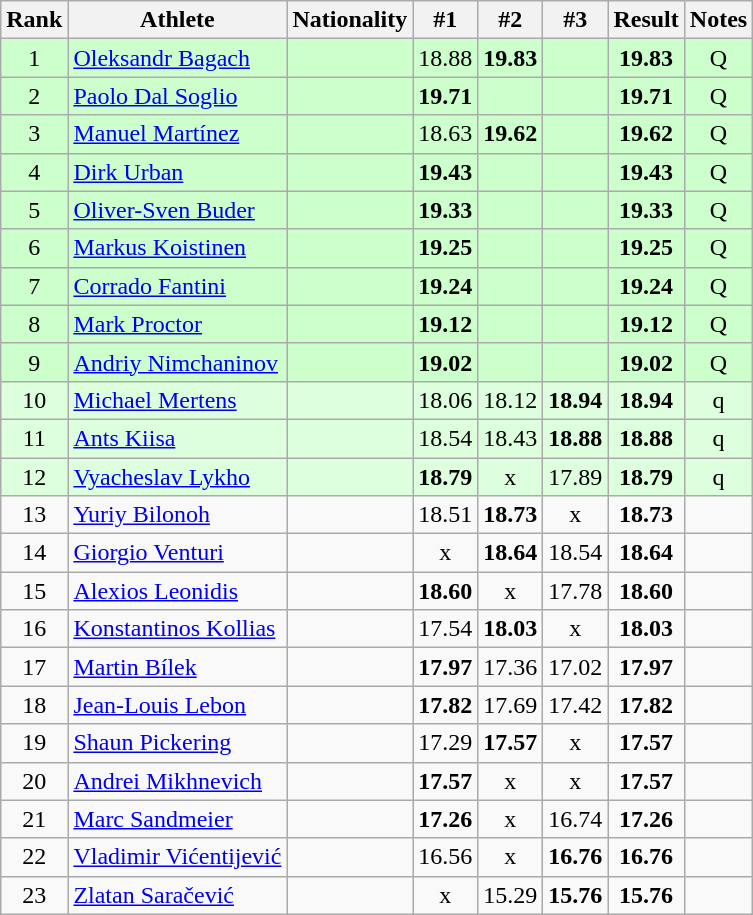<table class="wikitable sortable" style="text-align:center">
<tr>
<th>Rank</th>
<th>Athlete</th>
<th>Nationality</th>
<th>#1</th>
<th>#2</th>
<th>#3</th>
<th>Result</th>
<th>Notes</th>
</tr>
<tr bgcolor=ccffcc>
<td>1</td>
<td align="left"><a href='#'>Oleksandr Bagach</a></td>
<td align=left></td>
<td>18.88</td>
<td><strong>19.83</strong></td>
<td></td>
<td><strong>19.83</strong></td>
<td>Q</td>
</tr>
<tr bgcolor=ccffcc>
<td>2</td>
<td align="left"><a href='#'>Paolo Dal Soglio</a></td>
<td align=left></td>
<td><strong>19.71</strong></td>
<td></td>
<td></td>
<td><strong>19.71</strong></td>
<td>Q</td>
</tr>
<tr bgcolor=ccffcc>
<td>3</td>
<td align="left"><a href='#'>Manuel Martínez</a></td>
<td align=left></td>
<td>18.63</td>
<td><strong>19.62</strong></td>
<td></td>
<td><strong>19.62</strong></td>
<td>Q</td>
</tr>
<tr bgcolor=ccffcc>
<td>4</td>
<td align="left"><a href='#'>Dirk Urban</a></td>
<td align=left></td>
<td><strong>19.43</strong></td>
<td></td>
<td></td>
<td><strong>19.43</strong></td>
<td>Q</td>
</tr>
<tr bgcolor=ccffcc>
<td>5</td>
<td align="left"><a href='#'>Oliver-Sven Buder</a></td>
<td align=left></td>
<td><strong>19.33</strong></td>
<td></td>
<td></td>
<td><strong>19.33</strong></td>
<td>Q</td>
</tr>
<tr bgcolor=ccffcc>
<td>6</td>
<td align="left"><a href='#'>Markus Koistinen</a></td>
<td align=left></td>
<td><strong>19.25</strong></td>
<td></td>
<td></td>
<td><strong>19.25</strong></td>
<td>Q</td>
</tr>
<tr bgcolor=ccffcc>
<td>7</td>
<td align="left"><a href='#'>Corrado Fantini</a></td>
<td align=left></td>
<td><strong>19.24</strong></td>
<td></td>
<td></td>
<td><strong>19.24</strong></td>
<td>Q</td>
</tr>
<tr bgcolor=ccffcc>
<td>8</td>
<td align="left"><a href='#'>Mark Proctor</a></td>
<td align=left></td>
<td><strong>19.12</strong></td>
<td></td>
<td></td>
<td><strong>19.12</strong></td>
<td>Q</td>
</tr>
<tr bgcolor=ccffcc>
<td>9</td>
<td align="left"><a href='#'>Andriy Nimchaninov</a></td>
<td align=left></td>
<td><strong>19.02</strong></td>
<td></td>
<td></td>
<td><strong>19.02</strong></td>
<td>Q</td>
</tr>
<tr bgcolor=ddffdd>
<td>10</td>
<td align="left"><a href='#'>Michael Mertens</a></td>
<td align=left></td>
<td>18.06</td>
<td>18.12</td>
<td><strong>18.94</strong></td>
<td><strong>18.94</strong></td>
<td>q</td>
</tr>
<tr bgcolor=ddffdd>
<td>11</td>
<td align="left"><a href='#'>Ants Kiisa</a></td>
<td align=left></td>
<td>18.54</td>
<td>18.43</td>
<td><strong>18.88</strong></td>
<td><strong>18.88</strong></td>
<td>q</td>
</tr>
<tr bgcolor=ddffdd>
<td>12</td>
<td align="left"><a href='#'>Vyacheslav Lykho</a></td>
<td align=left></td>
<td><strong>18.79</strong></td>
<td>x</td>
<td>17.89</td>
<td><strong>18.79</strong></td>
<td>q</td>
</tr>
<tr>
<td>13</td>
<td align="left"><a href='#'>Yuriy Bilonoh</a></td>
<td align=left></td>
<td>18.51</td>
<td><strong>18.73</strong></td>
<td>x</td>
<td><strong>18.73</strong></td>
<td></td>
</tr>
<tr>
<td>14</td>
<td align="left"><a href='#'>Giorgio Venturi</a></td>
<td align=left></td>
<td>x</td>
<td><strong>18.64</strong></td>
<td>18.54</td>
<td><strong>18.64</strong></td>
<td></td>
</tr>
<tr>
<td>15</td>
<td align="left"><a href='#'>Alexios Leonidis</a></td>
<td align=left></td>
<td><strong>18.60</strong></td>
<td>x</td>
<td>17.78</td>
<td><strong>18.60</strong></td>
<td></td>
</tr>
<tr>
<td>16</td>
<td align="left"><a href='#'>Konstantinos Kollias</a></td>
<td align=left></td>
<td>17.54</td>
<td><strong>18.03</strong></td>
<td>x</td>
<td><strong>18.03</strong></td>
<td></td>
</tr>
<tr>
<td>17</td>
<td align="left"><a href='#'>Martin Bílek</a></td>
<td align=left></td>
<td><strong>17.97</strong></td>
<td>17.36</td>
<td>17.02</td>
<td><strong>17.97</strong></td>
<td></td>
</tr>
<tr>
<td>18</td>
<td align="left"><a href='#'>Jean-Louis Lebon</a></td>
<td align=left></td>
<td><strong>17.82</strong></td>
<td>17.69</td>
<td>17.42</td>
<td><strong>17.82</strong></td>
<td></td>
</tr>
<tr>
<td>19</td>
<td align="left"><a href='#'>Shaun Pickering</a></td>
<td align=left></td>
<td>17.29</td>
<td><strong>17.57</strong></td>
<td>x</td>
<td><strong>17.57</strong></td>
<td></td>
</tr>
<tr>
<td>20</td>
<td align="left"><a href='#'>Andrei Mikhnevich</a></td>
<td align=left></td>
<td><strong>17.57</strong></td>
<td>x</td>
<td>x</td>
<td><strong>17.57</strong></td>
<td></td>
</tr>
<tr>
<td>21</td>
<td align="left"><a href='#'>Marc Sandmeier</a></td>
<td align=left></td>
<td><strong>17.26</strong></td>
<td>x</td>
<td>16.74</td>
<td><strong>17.26</strong></td>
<td></td>
</tr>
<tr>
<td>22</td>
<td align="left"><a href='#'>Vladimir Vićentijević</a></td>
<td align=left></td>
<td>16.56</td>
<td>x</td>
<td><strong>16.76</strong></td>
<td><strong>16.76</strong></td>
<td></td>
</tr>
<tr>
<td>23</td>
<td align="left"><a href='#'>Zlatan Saračević</a></td>
<td align=left></td>
<td>x</td>
<td>15.29</td>
<td><strong>15.76</strong></td>
<td><strong>15.76</strong></td>
<td></td>
</tr>
</table>
